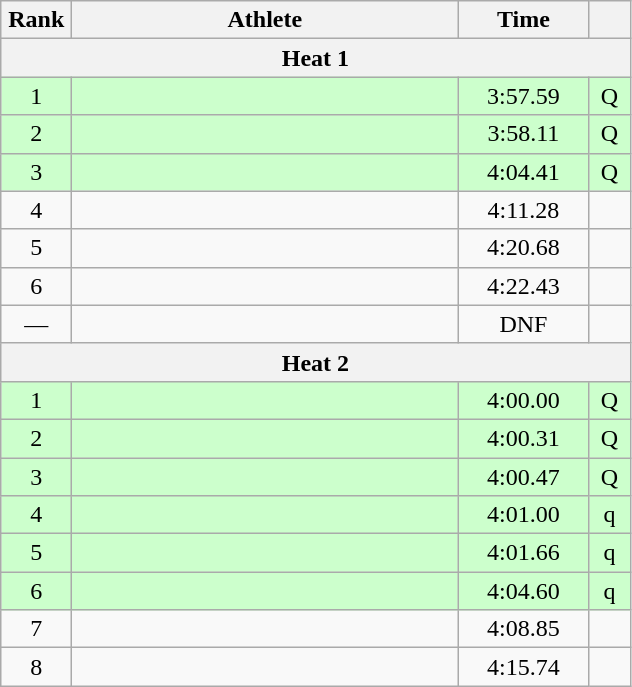<table class=wikitable style="text-align:center">
<tr>
<th width=40>Rank</th>
<th width=250>Athlete</th>
<th width=80>Time</th>
<th width=20></th>
</tr>
<tr>
<th colspan=4>Heat 1</th>
</tr>
<tr bgcolor="ccffcc">
<td>1</td>
<td align=left></td>
<td>3:57.59</td>
<td>Q</td>
</tr>
<tr bgcolor="ccffcc">
<td>2</td>
<td align=left></td>
<td>3:58.11</td>
<td>Q</td>
</tr>
<tr bgcolor="ccffcc">
<td>3</td>
<td align=left></td>
<td>4:04.41</td>
<td>Q</td>
</tr>
<tr>
<td>4</td>
<td align=left></td>
<td>4:11.28</td>
<td></td>
</tr>
<tr>
<td>5</td>
<td align=left></td>
<td>4:20.68</td>
<td></td>
</tr>
<tr>
<td>6</td>
<td align=left></td>
<td>4:22.43</td>
<td></td>
</tr>
<tr>
<td>—</td>
<td align=left></td>
<td>DNF</td>
<td></td>
</tr>
<tr>
<th colspan=4>Heat 2</th>
</tr>
<tr bgcolor="ccffcc">
<td>1</td>
<td align=left></td>
<td>4:00.00</td>
<td>Q</td>
</tr>
<tr bgcolor="ccffcc">
<td>2</td>
<td align=left></td>
<td>4:00.31</td>
<td>Q</td>
</tr>
<tr bgcolor="ccffcc">
<td>3</td>
<td align=left></td>
<td>4:00.47</td>
<td>Q</td>
</tr>
<tr bgcolor="ccffcc">
<td>4</td>
<td align=left></td>
<td>4:01.00</td>
<td>q</td>
</tr>
<tr bgcolor="ccffcc">
<td>5</td>
<td align=left></td>
<td>4:01.66</td>
<td>q</td>
</tr>
<tr bgcolor="ccffcc">
<td>6</td>
<td align=left></td>
<td>4:04.60</td>
<td>q</td>
</tr>
<tr>
<td>7</td>
<td align=left></td>
<td>4:08.85</td>
<td></td>
</tr>
<tr>
<td>8</td>
<td align=left></td>
<td>4:15.74</td>
<td></td>
</tr>
</table>
